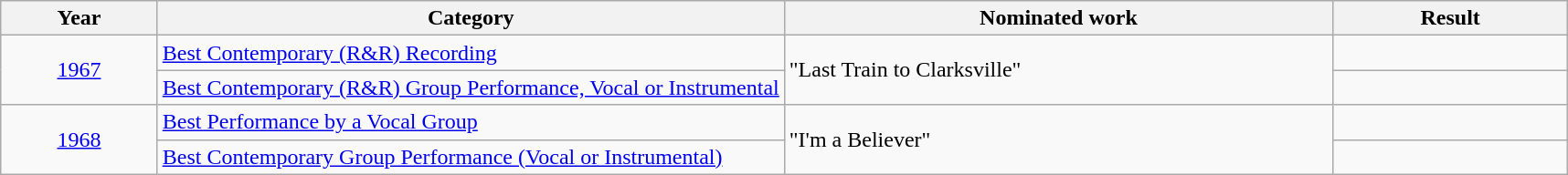<table class="wikitable">
<tr>
<th style="width:10%;">Year</th>
<th style="width:40%;">Category</th>
<th style="width:35%;">Nominated work</th>
<th style="width:15%;">Result</th>
</tr>
<tr>
<td rowspan="2" style="text-align:center;"><a href='#'>1967</a></td>
<td><a href='#'>Best Contemporary (R&R) Recording</a></td>
<td rowspan="2">"Last Train to Clarksville"</td>
<td></td>
</tr>
<tr>
<td><a href='#'>Best Contemporary (R&R) Group Performance, Vocal or Instrumental</a></td>
<td></td>
</tr>
<tr>
<td rowspan="2" style="text-align:center;"><a href='#'>1968</a></td>
<td><a href='#'>Best Performance by a Vocal Group</a></td>
<td rowspan="2">"I'm a Believer"</td>
<td></td>
</tr>
<tr>
<td><a href='#'>Best Contemporary Group Performance (Vocal or Instrumental)</a></td>
<td></td>
</tr>
</table>
